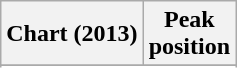<table class="wikitable sortable plainrowheaders" style="text-align:center">
<tr>
<th scope="col">Chart (2013)</th>
<th scope="col">Peak<br> position</th>
</tr>
<tr>
</tr>
<tr>
</tr>
<tr>
</tr>
<tr>
</tr>
<tr>
</tr>
<tr>
</tr>
<tr>
</tr>
</table>
